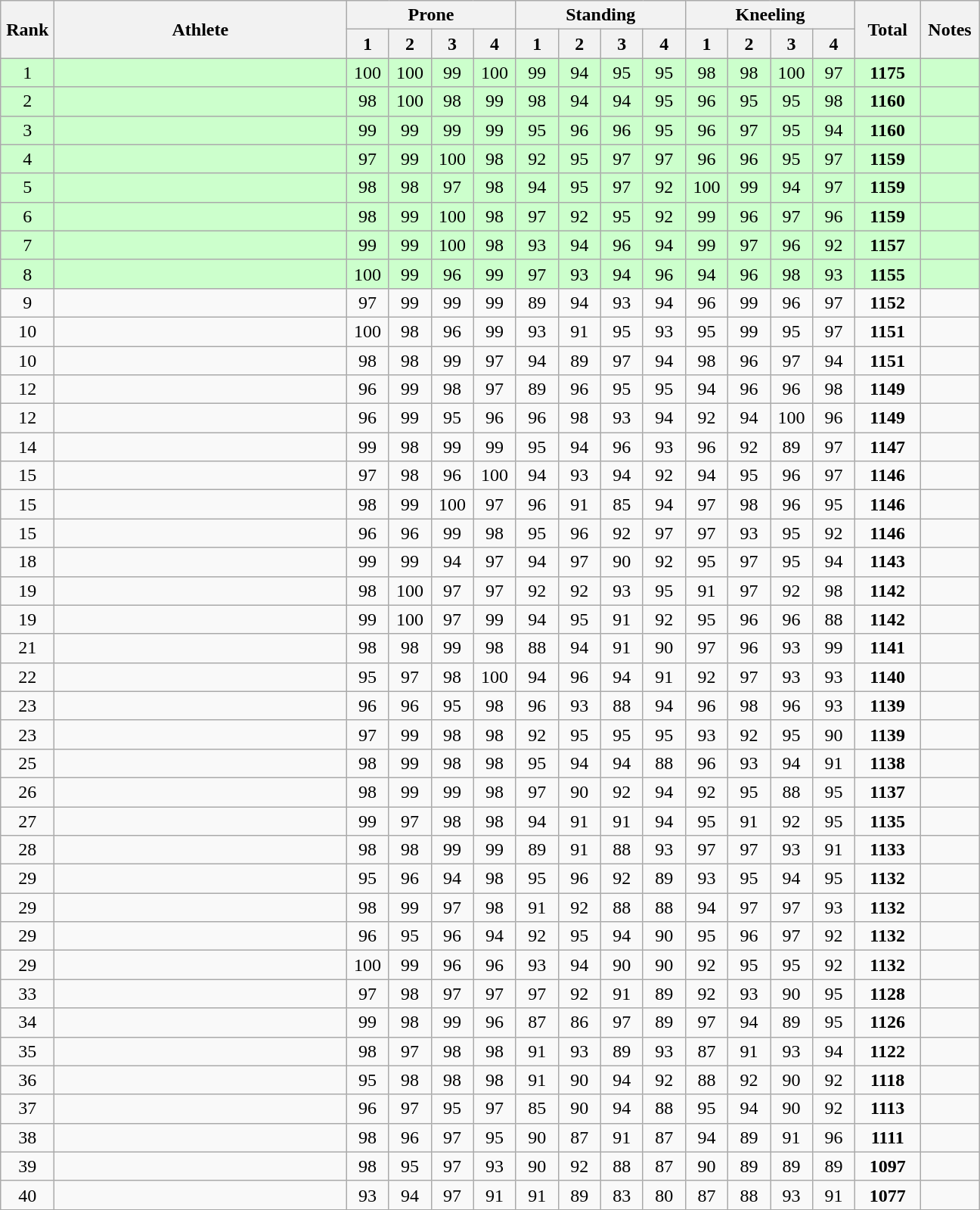<table class="wikitable" style="text-align:center">
<tr>
<th rowspan=2 width=40>Rank</th>
<th rowspan=2 width=250>Athlete</th>
<th colspan=4>Prone</th>
<th colspan=4>Standing</th>
<th colspan=4>Kneeling</th>
<th rowspan=2 width=50>Total</th>
<th rowspan=2 width=45>Notes</th>
</tr>
<tr>
<th width=30>1</th>
<th width=30>2</th>
<th width=30>3</th>
<th width=30>4</th>
<th width=30>1</th>
<th width=30>2</th>
<th width=30>3</th>
<th width=30>4</th>
<th width=30>1</th>
<th width=30>2</th>
<th width=30>3</th>
<th width=30>4</th>
</tr>
<tr bgcolor=ccffcc>
<td>1</td>
<td align=left></td>
<td>100</td>
<td>100</td>
<td>99</td>
<td>100</td>
<td>99</td>
<td>94</td>
<td>95</td>
<td>95</td>
<td>98</td>
<td>98</td>
<td>100</td>
<td>97</td>
<td><strong>1175</strong></td>
<td></td>
</tr>
<tr bgcolor=ccffcc>
<td>2</td>
<td align=left></td>
<td>98</td>
<td>100</td>
<td>98</td>
<td>99</td>
<td>98</td>
<td>94</td>
<td>94</td>
<td>95</td>
<td>96</td>
<td>95</td>
<td>95</td>
<td>98</td>
<td><strong>1160</strong></td>
<td></td>
</tr>
<tr bgcolor=ccffcc>
<td>3</td>
<td align=left></td>
<td>99</td>
<td>99</td>
<td>99</td>
<td>99</td>
<td>95</td>
<td>96</td>
<td>96</td>
<td>95</td>
<td>96</td>
<td>97</td>
<td>95</td>
<td>94</td>
<td><strong>1160</strong></td>
<td></td>
</tr>
<tr bgcolor=ccffcc>
<td>4</td>
<td align=left></td>
<td>97</td>
<td>99</td>
<td>100</td>
<td>98</td>
<td>92</td>
<td>95</td>
<td>97</td>
<td>97</td>
<td>96</td>
<td>96</td>
<td>95</td>
<td>97</td>
<td><strong>1159</strong></td>
<td></td>
</tr>
<tr bgcolor=ccffcc>
<td>5</td>
<td align=left></td>
<td>98</td>
<td>98</td>
<td>97</td>
<td>98</td>
<td>94</td>
<td>95</td>
<td>97</td>
<td>92</td>
<td>100</td>
<td>99</td>
<td>94</td>
<td>97</td>
<td><strong>1159</strong></td>
<td></td>
</tr>
<tr bgcolor=ccffcc>
<td>6</td>
<td align=left></td>
<td>98</td>
<td>99</td>
<td>100</td>
<td>98</td>
<td>97</td>
<td>92</td>
<td>95</td>
<td>92</td>
<td>99</td>
<td>96</td>
<td>97</td>
<td>96</td>
<td><strong>1159</strong></td>
<td></td>
</tr>
<tr bgcolor=ccffcc>
<td>7</td>
<td align=left></td>
<td>99</td>
<td>99</td>
<td>100</td>
<td>98</td>
<td>93</td>
<td>94</td>
<td>96</td>
<td>94</td>
<td>99</td>
<td>97</td>
<td>96</td>
<td>92</td>
<td><strong>1157</strong></td>
<td></td>
</tr>
<tr bgcolor=ccffcc>
<td>8</td>
<td align=left></td>
<td>100</td>
<td>99</td>
<td>96</td>
<td>99</td>
<td>97</td>
<td>93</td>
<td>94</td>
<td>96</td>
<td>94</td>
<td>96</td>
<td>98</td>
<td>93</td>
<td><strong>1155</strong></td>
<td></td>
</tr>
<tr>
<td>9</td>
<td align=left></td>
<td>97</td>
<td>99</td>
<td>99</td>
<td>99</td>
<td>89</td>
<td>94</td>
<td>93</td>
<td>94</td>
<td>96</td>
<td>99</td>
<td>96</td>
<td>97</td>
<td><strong>1152</strong></td>
<td></td>
</tr>
<tr>
<td>10</td>
<td align=left></td>
<td>100</td>
<td>98</td>
<td>96</td>
<td>99</td>
<td>93</td>
<td>91</td>
<td>95</td>
<td>93</td>
<td>95</td>
<td>99</td>
<td>95</td>
<td>97</td>
<td><strong>1151</strong></td>
<td></td>
</tr>
<tr>
<td>10</td>
<td align=left></td>
<td>98</td>
<td>98</td>
<td>99</td>
<td>97</td>
<td>94</td>
<td>89</td>
<td>97</td>
<td>94</td>
<td>98</td>
<td>96</td>
<td>97</td>
<td>94</td>
<td><strong>1151</strong></td>
<td></td>
</tr>
<tr>
<td>12</td>
<td align=left></td>
<td>96</td>
<td>99</td>
<td>98</td>
<td>97</td>
<td>89</td>
<td>96</td>
<td>95</td>
<td>95</td>
<td>94</td>
<td>96</td>
<td>96</td>
<td>98</td>
<td><strong>1149</strong></td>
<td></td>
</tr>
<tr>
<td>12</td>
<td align=left></td>
<td>96</td>
<td>99</td>
<td>95</td>
<td>96</td>
<td>96</td>
<td>98</td>
<td>93</td>
<td>94</td>
<td>92</td>
<td>94</td>
<td>100</td>
<td>96</td>
<td><strong>1149</strong></td>
<td></td>
</tr>
<tr>
<td>14</td>
<td align=left></td>
<td>99</td>
<td>98</td>
<td>99</td>
<td>99</td>
<td>95</td>
<td>94</td>
<td>96</td>
<td>93</td>
<td>96</td>
<td>92</td>
<td>89</td>
<td>97</td>
<td><strong>1147</strong></td>
<td></td>
</tr>
<tr>
<td>15</td>
<td align=left></td>
<td>97</td>
<td>98</td>
<td>96</td>
<td>100</td>
<td>94</td>
<td>93</td>
<td>94</td>
<td>92</td>
<td>94</td>
<td>95</td>
<td>96</td>
<td>97</td>
<td><strong>1146</strong></td>
<td></td>
</tr>
<tr>
<td>15</td>
<td align=left></td>
<td>98</td>
<td>99</td>
<td>100</td>
<td>97</td>
<td>96</td>
<td>91</td>
<td>85</td>
<td>94</td>
<td>97</td>
<td>98</td>
<td>96</td>
<td>95</td>
<td><strong>1146</strong></td>
<td></td>
</tr>
<tr>
<td>15</td>
<td align=left></td>
<td>96</td>
<td>96</td>
<td>99</td>
<td>98</td>
<td>95</td>
<td>96</td>
<td>92</td>
<td>97</td>
<td>97</td>
<td>93</td>
<td>95</td>
<td>92</td>
<td><strong>1146</strong></td>
<td></td>
</tr>
<tr>
<td>18</td>
<td align=left></td>
<td>99</td>
<td>99</td>
<td>94</td>
<td>97</td>
<td>94</td>
<td>97</td>
<td>90</td>
<td>92</td>
<td>95</td>
<td>97</td>
<td>95</td>
<td>94</td>
<td><strong>1143</strong></td>
<td></td>
</tr>
<tr>
<td>19</td>
<td align=left></td>
<td>98</td>
<td>100</td>
<td>97</td>
<td>97</td>
<td>92</td>
<td>92</td>
<td>93</td>
<td>95</td>
<td>91</td>
<td>97</td>
<td>92</td>
<td>98</td>
<td><strong>1142</strong></td>
<td></td>
</tr>
<tr>
<td>19</td>
<td align=left></td>
<td>99</td>
<td>100</td>
<td>97</td>
<td>99</td>
<td>94</td>
<td>95</td>
<td>91</td>
<td>92</td>
<td>95</td>
<td>96</td>
<td>96</td>
<td>88</td>
<td><strong>1142</strong></td>
<td></td>
</tr>
<tr>
<td>21</td>
<td align=left></td>
<td>98</td>
<td>98</td>
<td>99</td>
<td>98</td>
<td>88</td>
<td>94</td>
<td>91</td>
<td>90</td>
<td>97</td>
<td>96</td>
<td>93</td>
<td>99</td>
<td><strong>1141</strong></td>
<td></td>
</tr>
<tr>
<td>22</td>
<td align=left></td>
<td>95</td>
<td>97</td>
<td>98</td>
<td>100</td>
<td>94</td>
<td>96</td>
<td>94</td>
<td>91</td>
<td>92</td>
<td>97</td>
<td>93</td>
<td>93</td>
<td><strong>1140</strong></td>
<td></td>
</tr>
<tr>
<td>23</td>
<td align=left></td>
<td>96</td>
<td>96</td>
<td>95</td>
<td>98</td>
<td>96</td>
<td>93</td>
<td>88</td>
<td>94</td>
<td>96</td>
<td>98</td>
<td>96</td>
<td>93</td>
<td><strong>1139</strong></td>
<td></td>
</tr>
<tr>
<td>23</td>
<td align=left></td>
<td>97</td>
<td>99</td>
<td>98</td>
<td>98</td>
<td>92</td>
<td>95</td>
<td>95</td>
<td>95</td>
<td>93</td>
<td>92</td>
<td>95</td>
<td>90</td>
<td><strong>1139</strong></td>
<td></td>
</tr>
<tr>
<td>25</td>
<td align=left></td>
<td>98</td>
<td>99</td>
<td>98</td>
<td>98</td>
<td>95</td>
<td>94</td>
<td>94</td>
<td>88</td>
<td>96</td>
<td>93</td>
<td>94</td>
<td>91</td>
<td><strong>1138</strong></td>
<td></td>
</tr>
<tr>
<td>26</td>
<td align=left></td>
<td>98</td>
<td>99</td>
<td>99</td>
<td>98</td>
<td>97</td>
<td>90</td>
<td>92</td>
<td>94</td>
<td>92</td>
<td>95</td>
<td>88</td>
<td>95</td>
<td><strong>1137</strong></td>
<td></td>
</tr>
<tr>
<td>27</td>
<td align=left></td>
<td>99</td>
<td>97</td>
<td>98</td>
<td>98</td>
<td>94</td>
<td>91</td>
<td>91</td>
<td>94</td>
<td>95</td>
<td>91</td>
<td>92</td>
<td>95</td>
<td><strong>1135</strong></td>
<td></td>
</tr>
<tr>
<td>28</td>
<td align=left></td>
<td>98</td>
<td>98</td>
<td>99</td>
<td>99</td>
<td>89</td>
<td>91</td>
<td>88</td>
<td>93</td>
<td>97</td>
<td>97</td>
<td>93</td>
<td>91</td>
<td><strong>1133</strong></td>
<td></td>
</tr>
<tr>
<td>29</td>
<td align=left></td>
<td>95</td>
<td>96</td>
<td>94</td>
<td>98</td>
<td>95</td>
<td>96</td>
<td>92</td>
<td>89</td>
<td>93</td>
<td>95</td>
<td>94</td>
<td>95</td>
<td><strong>1132</strong></td>
<td></td>
</tr>
<tr>
<td>29</td>
<td align=left></td>
<td>98</td>
<td>99</td>
<td>97</td>
<td>98</td>
<td>91</td>
<td>92</td>
<td>88</td>
<td>88</td>
<td>94</td>
<td>97</td>
<td>97</td>
<td>93</td>
<td><strong>1132</strong></td>
<td></td>
</tr>
<tr>
<td>29</td>
<td align=left></td>
<td>96</td>
<td>95</td>
<td>96</td>
<td>94</td>
<td>92</td>
<td>95</td>
<td>94</td>
<td>90</td>
<td>95</td>
<td>96</td>
<td>97</td>
<td>92</td>
<td><strong>1132</strong></td>
<td></td>
</tr>
<tr>
<td>29</td>
<td align=left></td>
<td>100</td>
<td>99</td>
<td>96</td>
<td>96</td>
<td>93</td>
<td>94</td>
<td>90</td>
<td>90</td>
<td>92</td>
<td>95</td>
<td>95</td>
<td>92</td>
<td><strong>1132</strong></td>
<td></td>
</tr>
<tr>
<td>33</td>
<td align=left></td>
<td>97</td>
<td>98</td>
<td>97</td>
<td>97</td>
<td>97</td>
<td>92</td>
<td>91</td>
<td>89</td>
<td>92</td>
<td>93</td>
<td>90</td>
<td>95</td>
<td><strong>1128</strong></td>
<td></td>
</tr>
<tr>
<td>34</td>
<td align=left></td>
<td>99</td>
<td>98</td>
<td>99</td>
<td>96</td>
<td>87</td>
<td>86</td>
<td>97</td>
<td>89</td>
<td>97</td>
<td>94</td>
<td>89</td>
<td>95</td>
<td><strong>1126</strong></td>
<td></td>
</tr>
<tr>
<td>35</td>
<td align=left></td>
<td>98</td>
<td>97</td>
<td>98</td>
<td>98</td>
<td>91</td>
<td>93</td>
<td>89</td>
<td>93</td>
<td>87</td>
<td>91</td>
<td>93</td>
<td>94</td>
<td><strong>1122</strong></td>
<td></td>
</tr>
<tr>
<td>36</td>
<td align=left></td>
<td>95</td>
<td>98</td>
<td>98</td>
<td>98</td>
<td>91</td>
<td>90</td>
<td>94</td>
<td>92</td>
<td>88</td>
<td>92</td>
<td>90</td>
<td>92</td>
<td><strong>1118</strong></td>
<td></td>
</tr>
<tr>
<td>37</td>
<td align=left></td>
<td>96</td>
<td>97</td>
<td>95</td>
<td>97</td>
<td>85</td>
<td>90</td>
<td>94</td>
<td>88</td>
<td>95</td>
<td>94</td>
<td>90</td>
<td>92</td>
<td><strong>1113</strong></td>
<td></td>
</tr>
<tr>
<td>38</td>
<td align=left></td>
<td>98</td>
<td>96</td>
<td>97</td>
<td>95</td>
<td>90</td>
<td>87</td>
<td>91</td>
<td>87</td>
<td>94</td>
<td>89</td>
<td>91</td>
<td>96</td>
<td><strong>1111</strong></td>
<td></td>
</tr>
<tr>
<td>39</td>
<td align=left></td>
<td>98</td>
<td>95</td>
<td>97</td>
<td>93</td>
<td>90</td>
<td>92</td>
<td>88</td>
<td>87</td>
<td>90</td>
<td>89</td>
<td>89</td>
<td>89</td>
<td><strong>1097</strong></td>
<td></td>
</tr>
<tr>
<td>40</td>
<td align=left></td>
<td>93</td>
<td>94</td>
<td>97</td>
<td>91</td>
<td>91</td>
<td>89</td>
<td>83</td>
<td>80</td>
<td>87</td>
<td>88</td>
<td>93</td>
<td>91</td>
<td><strong>1077</strong></td>
<td></td>
</tr>
</table>
